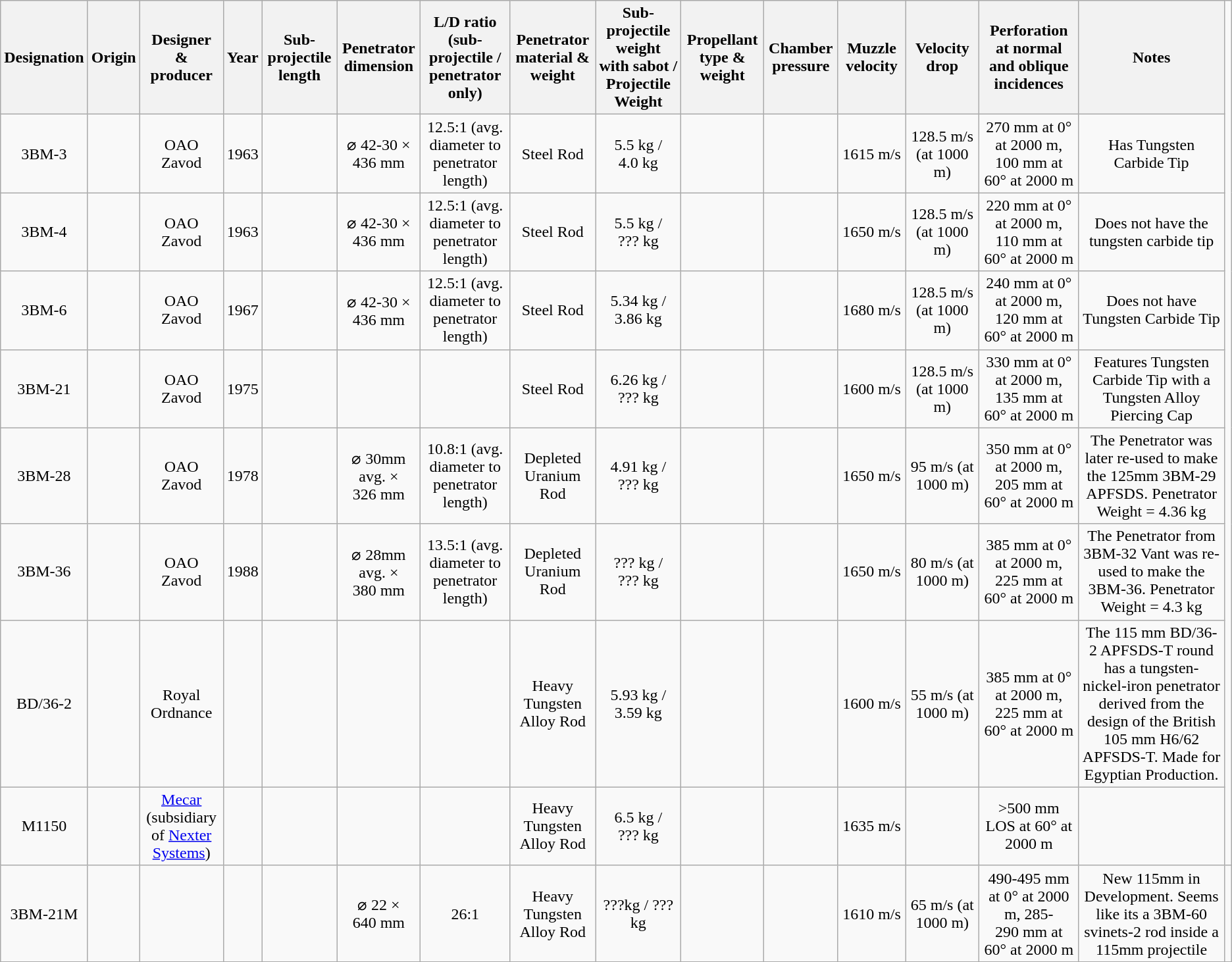<table class="wikitable sortable" style="text-align: center;">
<tr>
<th>Designation</th>
<th>Origin</th>
<th>Designer & producer</th>
<th>Year</th>
<th>Sub-projectile length</th>
<th>Penetrator dimension</th>
<th>L/D ratio (sub-projectile / penetrator only)</th>
<th>Penetrator material & weight</th>
<th>Sub-projectile weight with sabot / Projectile Weight</th>
<th>Propellant type & weight</th>
<th>Chamber pressure</th>
<th>Muzzle velocity</th>
<th>Velocity drop</th>
<th>Perforation at normal and oblique incidences</th>
<th>Notes</th>
</tr>
<tr>
<td>3BM-3</td>
<td></td>
<td>OAO Zavod</td>
<td>1963</td>
<td></td>
<td>⌀ 42-30 × 436 mm</td>
<td>12.5:1 (avg. diameter to penetrator length)</td>
<td>Steel Rod</td>
<td>5.5 kg / 4.0 kg</td>
<td></td>
<td></td>
<td>1615 m/s</td>
<td>128.5 m/s (at 1000 m)</td>
<td>270 mm at 0° at 2000 m, 100 mm at 60° at 2000 m </td>
<td>Has Tungsten Carbide Tip</td>
</tr>
<tr>
<td>3BM-4</td>
<td></td>
<td>OAO Zavod</td>
<td>1963</td>
<td></td>
<td>⌀ 42-30 × 436 mm</td>
<td>12.5:1 (avg. diameter to penetrator length)</td>
<td>Steel Rod</td>
<td>5.5 kg / ??? kg</td>
<td></td>
<td></td>
<td>1650 m/s</td>
<td>128.5 m/s (at 1000 m)</td>
<td>220 mm at 0° at 2000 m, 110 mm at 60° at 2000 m </td>
<td>Does not have the tungsten carbide tip</td>
</tr>
<tr>
<td>3BM-6</td>
<td></td>
<td>OAO Zavod</td>
<td>1967</td>
<td></td>
<td>⌀ 42-30 × 436 mm</td>
<td>12.5:1 (avg. diameter to penetrator length)</td>
<td>Steel Rod</td>
<td>5.34 kg / 3.86 kg</td>
<td></td>
<td></td>
<td>1680 m/s</td>
<td>128.5 m/s (at 1000 m)</td>
<td>240 mm at 0° at 2000 m, 120 mm at 60° at 2000 m </td>
<td>Does not have Tungsten Carbide Tip</td>
</tr>
<tr>
<td>3BM-21</td>
<td></td>
<td>OAO Zavod</td>
<td>1975</td>
<td></td>
<td></td>
<td></td>
<td>Steel Rod</td>
<td>6.26 kg / ??? kg</td>
<td></td>
<td></td>
<td>1600 m/s</td>
<td>128.5 m/s (at 1000 m)</td>
<td>330 mm at 0° at 2000 m, 135 mm at 60° at 2000 m </td>
<td>Features Tungsten Carbide Tip with a Tungsten Alloy Piercing Cap</td>
</tr>
<tr>
<td>3BM-28</td>
<td></td>
<td>OAO Zavod</td>
<td>1978</td>
<td></td>
<td>⌀ 30mm avg. × 326 mm</td>
<td>10.8:1 (avg. diameter to penetrator length)</td>
<td>Depleted Uranium Rod</td>
<td>4.91 kg / ??? kg</td>
<td></td>
<td></td>
<td>1650 m/s</td>
<td>95 m/s (at 1000 m)</td>
<td>350 mm at 0° at 2000 m, 205 mm at 60° at 2000 m </td>
<td>The Penetrator was later re-used to make the 125mm 3BM-29 APFSDS. Penetrator Weight = 4.36 kg</td>
</tr>
<tr>
<td>3BM-36</td>
<td></td>
<td>OAO Zavod</td>
<td>1988</td>
<td></td>
<td>⌀ 28mm avg. × 380 mm</td>
<td>13.5:1 (avg. diameter to penetrator length)</td>
<td>Depleted Uranium Rod</td>
<td>??? kg / ??? kg</td>
<td></td>
<td></td>
<td>1650 m/s</td>
<td>80 m/s (at 1000 m)</td>
<td>385 mm at 0° at 2000 m, 225 mm at 60° at 2000 m </td>
<td>The Penetrator from 3BM-32 Vant was re-used to make the 3BM-36. Penetrator Weight = 4.3 kg</td>
</tr>
<tr>
<td>BD/36-2</td>
<td></td>
<td>Royal Ordnance</td>
<td></td>
<td></td>
<td></td>
<td></td>
<td>Heavy Tungsten Alloy Rod</td>
<td>5.93 kg / 3.59 kg</td>
<td></td>
<td></td>
<td>1600 m/s</td>
<td>55 m/s (at 1000 m)</td>
<td>385 mm at 0° at 2000 m, 225 mm at 60° at 2000 m </td>
<td>The 115 mm BD/36-2 APFSDS-T round has a tungsten-nickel-iron penetrator derived from the design of the British 105 mm H6/62 APFSDS-T. Made for Egyptian Production.</td>
</tr>
<tr>
<td>M1150</td>
<td></td>
<td><a href='#'>Mecar</a><br>(subsidiary of <a href='#'>Nexter Systems</a>)</td>
<td></td>
<td></td>
<td></td>
<td></td>
<td>Heavy Tungsten Alloy Rod</td>
<td>6.5 kg / ??? kg</td>
<td></td>
<td></td>
<td>1635 m/s</td>
<td></td>
<td>>500 mm LOS at 60° at 2000 m</td>
<td></td>
</tr>
<tr>
<td>3BM-21M</td>
<td></td>
<td></td>
<td></td>
<td></td>
<td>⌀ 22 × 640 mm</td>
<td>26:1</td>
<td>Heavy Tungsten Alloy Rod</td>
<td>???kg / ???kg</td>
<td></td>
<td></td>
<td>1610 m/s</td>
<td>65 m/s (at 1000 m)</td>
<td>490-495 mm at 0° at 2000 m, 285-290 mm at 60° at 2000 m </td>
<td>New 115mm in Development. Seems like its a 3BM-60 svinets-2 rod inside a 115mm projectile </td>
<td></td>
</tr>
<tr>
</tr>
</table>
